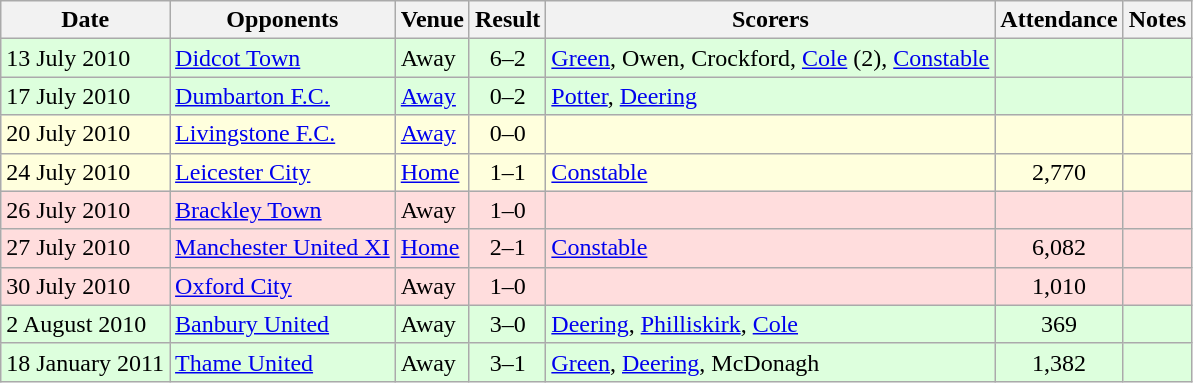<table class=wikitable>
<tr>
<th>Date</th>
<th>Opponents</th>
<th>Venue</th>
<th>Result</th>
<th>Scorers</th>
<th>Attendance</th>
<th>Notes</th>
</tr>
<tr style="background:#dfd;">
<td>13 July 2010</td>
<td><a href='#'>Didcot Town</a></td>
<td>Away</td>
<td style="text-align:center;">6–2</td>
<td><a href='#'>Green</a>, Owen, Crockford, <a href='#'>Cole</a> (2), <a href='#'>Constable</a></td>
<td></td>
<td></td>
</tr>
<tr style="background:#dfd;">
<td>17 July 2010</td>
<td><a href='#'>Dumbarton F.C.</a></td>
<td><a href='#'>Away</a></td>
<td style="text-align:center;">0–2</td>
<td><a href='#'>Potter</a>, <a href='#'>Deering</a></td>
<td></td>
<td></td>
</tr>
<tr style="background:#ffd;">
<td>20 July 2010</td>
<td><a href='#'>Livingstone F.C.</a></td>
<td><a href='#'>Away</a></td>
<td style="text-align:center;">0–0</td>
<td></td>
<td></td>
<td></td>
</tr>
<tr style="background:#ffd;">
<td>24 July 2010</td>
<td><a href='#'>Leicester City</a></td>
<td><a href='#'>Home</a></td>
<td style="text-align:center;">1–1</td>
<td><a href='#'>Constable</a></td>
<td style="text-align:center;">2,770</td>
<td></td>
</tr>
<tr style="background:#fdd;">
<td>26 July 2010</td>
<td><a href='#'>Brackley Town</a></td>
<td>Away</td>
<td style="text-align:center;">1–0</td>
<td></td>
<td></td>
<td></td>
</tr>
<tr style="background:#fdd;">
<td>27 July 2010</td>
<td><a href='#'>Manchester United XI</a></td>
<td><a href='#'>Home</a></td>
<td style="text-align:center;">2–1</td>
<td><a href='#'>Constable</a></td>
<td style="text-align:center;">6,082</td>
<td></td>
</tr>
<tr style="background:#fdd;">
<td>30 July 2010</td>
<td><a href='#'>Oxford City</a></td>
<td>Away</td>
<td style="text-align:center;">1–0</td>
<td></td>
<td style="text-align:center;">1,010</td>
<td></td>
</tr>
<tr style="background:#dfd;">
<td>2 August 2010</td>
<td><a href='#'>Banbury United</a></td>
<td>Away</td>
<td style="text-align:center;">3–0</td>
<td><a href='#'>Deering</a>, <a href='#'>Philliskirk</a>, <a href='#'>Cole</a></td>
<td style="text-align:center;">369</td>
<td></td>
</tr>
<tr style="background:#dfd;">
<td>18 January 2011</td>
<td><a href='#'>Thame United</a></td>
<td>Away</td>
<td style="text-align:center;">3–1</td>
<td><a href='#'>Green</a>, <a href='#'>Deering</a>, McDonagh</td>
<td style="text-align:center;">1,382</td>
<td></td>
</tr>
</table>
